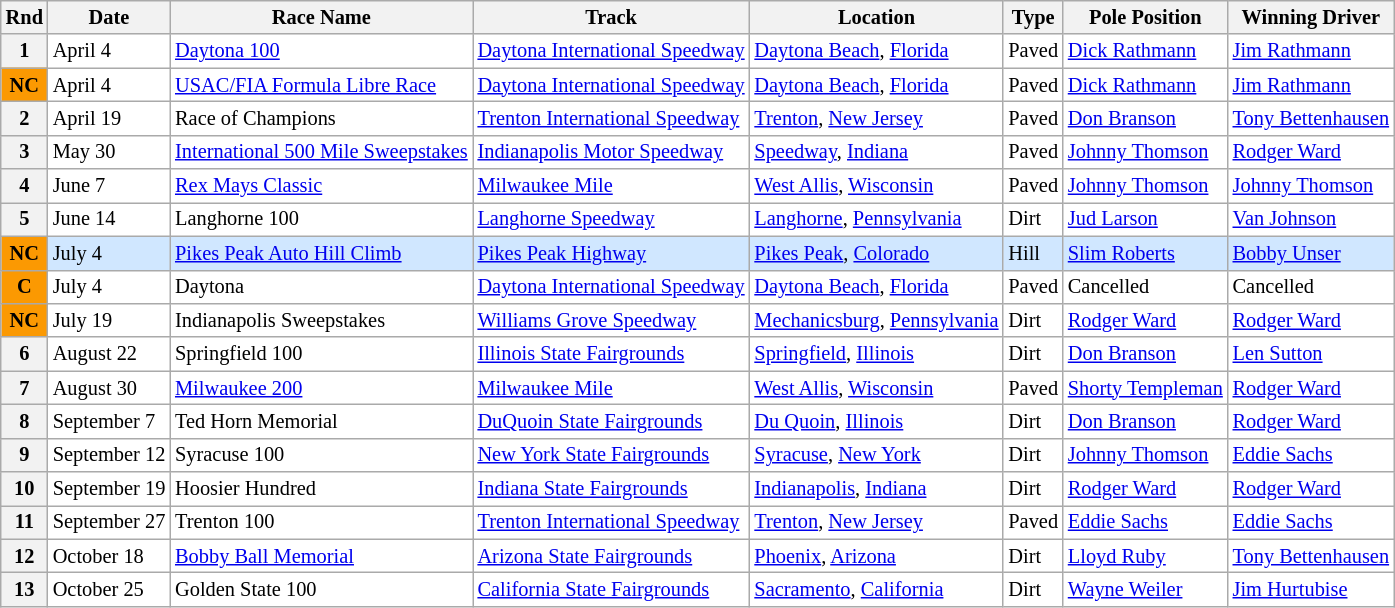<table class="wikitable" style="font-size:85%">
<tr>
<th>Rnd</th>
<th>Date</th>
<th>Race Name</th>
<th>Track</th>
<th>Location</th>
<th>Type</th>
<th>Pole Position</th>
<th>Winning Driver</th>
</tr>
<tr style="background:#fff;">
<th>1</th>
<td>April 4</td>
<td> <a href='#'>Daytona 100</a></td>
<td><a href='#'>Daytona International Speedway</a></td>
<td><a href='#'>Daytona Beach</a>, <a href='#'>Florida</a></td>
<td>Paved</td>
<td> <a href='#'>Dick Rathmann</a></td>
<td> <a href='#'>Jim Rathmann</a></td>
</tr>
<tr style="background:#fff;">
<th style="background:#fb9902; text-align:center;"><strong>NC</strong></th>
<td>April 4</td>
<td> <a href='#'>USAC/FIA Formula Libre Race</a></td>
<td><a href='#'>Daytona International Speedway</a></td>
<td><a href='#'>Daytona Beach</a>, <a href='#'>Florida</a></td>
<td>Paved</td>
<td> <a href='#'>Dick Rathmann</a></td>
<td> <a href='#'>Jim Rathmann</a></td>
</tr>
<tr style="background:#fff;">
<th>2</th>
<td>April 19</td>
<td> Race of Champions</td>
<td><a href='#'>Trenton International Speedway</a></td>
<td><a href='#'>Trenton</a>, <a href='#'>New Jersey</a></td>
<td>Paved</td>
<td> <a href='#'>Don Branson</a></td>
<td> <a href='#'>Tony Bettenhausen</a></td>
</tr>
<tr style="background:#fff;">
<th>3</th>
<td>May 30</td>
<td> <a href='#'>International 500 Mile Sweepstakes</a></td>
<td><a href='#'>Indianapolis Motor Speedway</a></td>
<td><a href='#'>Speedway</a>, <a href='#'>Indiana</a></td>
<td>Paved</td>
<td> <a href='#'>Johnny Thomson</a></td>
<td> <a href='#'>Rodger Ward</a></td>
</tr>
<tr style="background:#fff;">
<th>4</th>
<td>June 7</td>
<td> <a href='#'>Rex Mays Classic</a></td>
<td><a href='#'>Milwaukee Mile</a></td>
<td><a href='#'>West Allis</a>, <a href='#'>Wisconsin</a></td>
<td>Paved</td>
<td> <a href='#'>Johnny Thomson</a></td>
<td> <a href='#'>Johnny Thomson</a></td>
</tr>
<tr style="background:#fff;">
<th>5</th>
<td>June 14</td>
<td> Langhorne 100</td>
<td><a href='#'>Langhorne Speedway</a></td>
<td><a href='#'>Langhorne</a>, <a href='#'>Pennsylvania</a></td>
<td>Dirt</td>
<td> <a href='#'>Jud Larson</a></td>
<td> <a href='#'>Van Johnson</a></td>
</tr>
<tr style="background:#d0e7ff;">
<th style="background:#fb9902; text-align:center;"><strong>NC</strong></th>
<td>July 4</td>
<td> <a href='#'>Pikes Peak Auto Hill Climb</a></td>
<td><a href='#'>Pikes Peak Highway</a></td>
<td><a href='#'>Pikes Peak</a>, <a href='#'>Colorado</a></td>
<td>Hill</td>
<td> <a href='#'>Slim Roberts</a></td>
<td> <a href='#'>Bobby Unser</a></td>
</tr>
<tr style="background:#fff;">
<th style="background:#fb9902; text-align:center;"><strong>C</strong></th>
<td>July 4</td>
<td> Daytona</td>
<td><a href='#'>Daytona International Speedway</a></td>
<td><a href='#'>Daytona Beach</a>, <a href='#'>Florida</a></td>
<td>Paved</td>
<td>Cancelled</td>
<td>Cancelled</td>
</tr>
<tr style="background:#fff;">
<th style="background:#fb9902; text-align:center;"><strong>NC</strong></th>
<td>July 19</td>
<td> Indianapolis Sweepstakes</td>
<td><a href='#'>Williams Grove Speedway</a></td>
<td><a href='#'>Mechanicsburg</a>, <a href='#'>Pennsylvania</a></td>
<td>Dirt</td>
<td> <a href='#'>Rodger Ward</a></td>
<td> <a href='#'>Rodger Ward</a></td>
</tr>
<tr style="background:#fff;">
<th>6</th>
<td>August 22</td>
<td> Springfield 100</td>
<td><a href='#'>Illinois State Fairgrounds</a></td>
<td><a href='#'>Springfield</a>, <a href='#'>Illinois</a></td>
<td>Dirt</td>
<td> <a href='#'>Don Branson</a></td>
<td> <a href='#'>Len Sutton</a></td>
</tr>
<tr style="background:#fff;">
<th>7</th>
<td>August 30</td>
<td> <a href='#'>Milwaukee 200</a></td>
<td><a href='#'>Milwaukee Mile</a></td>
<td><a href='#'>West Allis</a>, <a href='#'>Wisconsin</a></td>
<td>Paved</td>
<td> <a href='#'>Shorty Templeman</a></td>
<td> <a href='#'>Rodger Ward</a></td>
</tr>
<tr style="background:#fff;">
<th>8</th>
<td>September 7</td>
<td> Ted Horn Memorial</td>
<td><a href='#'>DuQuoin State Fairgrounds</a></td>
<td><a href='#'>Du Quoin</a>, <a href='#'>Illinois</a></td>
<td>Dirt</td>
<td> <a href='#'>Don Branson</a></td>
<td> <a href='#'>Rodger Ward</a></td>
</tr>
<tr style="background:#fff;">
<th>9</th>
<td>September 12</td>
<td> Syracuse 100</td>
<td><a href='#'>New York State Fairgrounds</a></td>
<td><a href='#'>Syracuse</a>, <a href='#'>New York</a></td>
<td>Dirt</td>
<td> <a href='#'>Johnny Thomson</a></td>
<td> <a href='#'>Eddie Sachs</a></td>
</tr>
<tr style="background:#fff;">
<th>10</th>
<td>September 19</td>
<td> Hoosier Hundred</td>
<td><a href='#'>Indiana State Fairgrounds</a></td>
<td><a href='#'>Indianapolis</a>, <a href='#'>Indiana</a></td>
<td>Dirt</td>
<td> <a href='#'>Rodger Ward</a></td>
<td> <a href='#'>Rodger Ward</a></td>
</tr>
<tr style="background:#fff;">
<th>11</th>
<td>September 27</td>
<td> Trenton 100</td>
<td><a href='#'>Trenton International Speedway</a></td>
<td><a href='#'>Trenton</a>, <a href='#'>New Jersey</a></td>
<td>Paved</td>
<td> <a href='#'>Eddie Sachs</a></td>
<td> <a href='#'>Eddie Sachs</a></td>
</tr>
<tr style="background:#fff;">
<th>12</th>
<td>October 18</td>
<td> <a href='#'>Bobby Ball Memorial</a></td>
<td><a href='#'>Arizona State Fairgrounds</a></td>
<td><a href='#'>Phoenix</a>, <a href='#'>Arizona</a></td>
<td>Dirt</td>
<td> <a href='#'>Lloyd Ruby</a></td>
<td> <a href='#'>Tony Bettenhausen</a></td>
</tr>
<tr style="background:#fff;">
<th>13</th>
<td>October 25</td>
<td> Golden State 100</td>
<td><a href='#'>California State Fairgrounds</a></td>
<td><a href='#'>Sacramento</a>, <a href='#'>California</a></td>
<td>Dirt</td>
<td> <a href='#'>Wayne Weiler</a></td>
<td> <a href='#'>Jim Hurtubise</a></td>
</tr>
</table>
